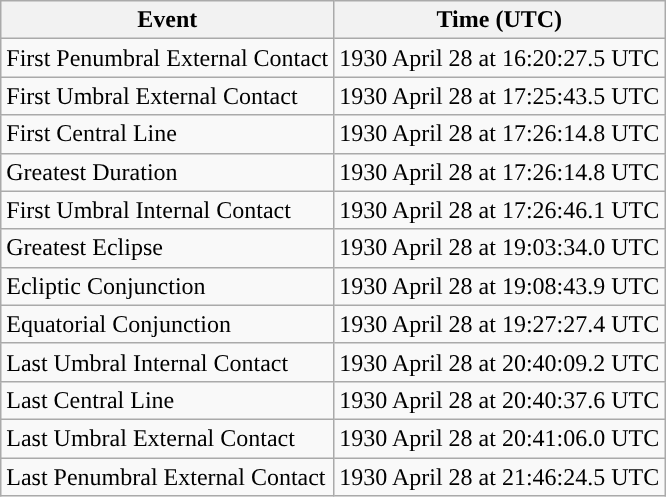<table class="wikitable">
<tr>
<th>Event</th>
<th>Time (UTC)</th>
</tr>
<tr>
<td>First Penumbral External Contact</td>
<td>1930 April 28 at 16:20:27.5 UTC</td>
</tr>
<tr>
<td>First Umbral External Contact</td>
<td>1930 April 28 at 17:25:43.5 UTC</td>
</tr>
<tr>
<td>First Central Line</td>
<td>1930 April 28 at 17:26:14.8 UTC</td>
</tr>
<tr>
<td>Greatest Duration</td>
<td>1930 April 28 at 17:26:14.8 UTC</td>
</tr>
<tr>
<td>First Umbral Internal Contact</td>
<td>1930 April 28 at 17:26:46.1 UTC</td>
</tr>
<tr>
<td>Greatest Eclipse</td>
<td>1930 April 28 at 19:03:34.0 UTC</td>
</tr>
<tr>
<td>Ecliptic Conjunction</td>
<td>1930 April 28 at 19:08:43.9 UTC</td>
</tr>
<tr>
<td>Equatorial Conjunction</td>
<td>1930 April 28 at 19:27:27.4 UTC</td>
</tr>
<tr>
<td>Last Umbral Internal Contact</td>
<td>1930 April 28 at 20:40:09.2 UTC</td>
</tr>
<tr>
<td>Last Central Line</td>
<td>1930 April 28 at 20:40:37.6 UTC</td>
</tr>
<tr>
<td>Last Umbral External Contact</td>
<td>1930 April 28 at 20:41:06.0 UTC</td>
</tr>
<tr>
<td>Last Penumbral External Contact</td>
<td>1930 April 28 at 21:46:24.5 UTC</td>
</tr>
</table>
